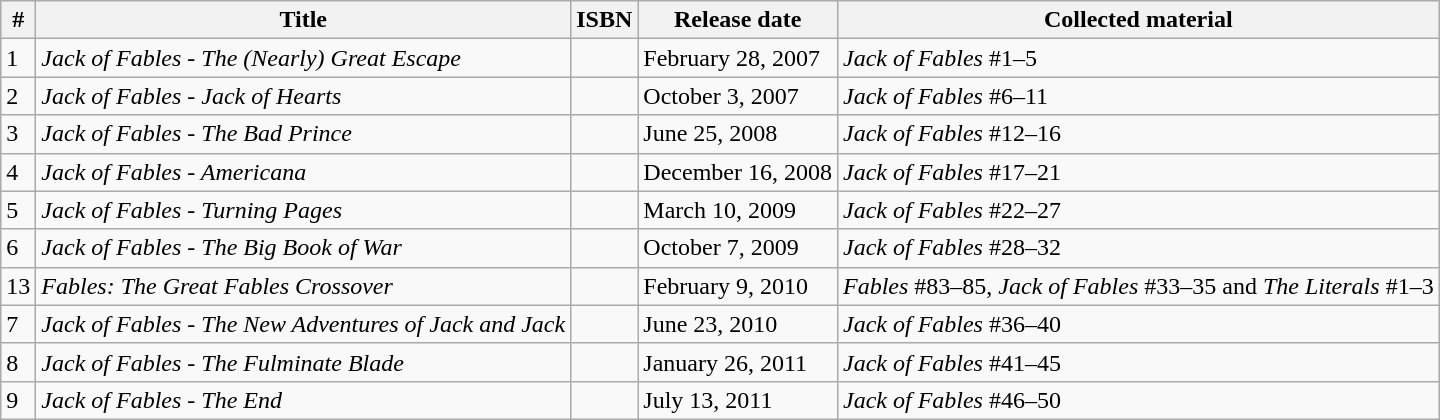<table class="wikitable">
<tr>
<th>#</th>
<th>Title</th>
<th>ISBN</th>
<th>Release date</th>
<th>Collected material</th>
</tr>
<tr>
<td>1</td>
<td><em>Jack of Fables - The (Nearly) Great Escape</em></td>
<td></td>
<td>February 28, 2007</td>
<td><em>Jack of Fables</em> #1–5</td>
</tr>
<tr>
<td>2</td>
<td><em>Jack of Fables - Jack of Hearts</em></td>
<td></td>
<td>October 3, 2007</td>
<td><em>Jack of Fables</em> #6–11</td>
</tr>
<tr>
<td>3</td>
<td><em>Jack of Fables - The Bad Prince</em></td>
<td></td>
<td>June 25, 2008</td>
<td><em>Jack of Fables</em> #12–16</td>
</tr>
<tr>
<td>4</td>
<td><em>Jack of Fables - Americana</em></td>
<td></td>
<td>December 16, 2008</td>
<td><em>Jack of Fables</em> #17–21</td>
</tr>
<tr>
<td>5</td>
<td><em>Jack of Fables - Turning Pages</em></td>
<td></td>
<td>March 10, 2009</td>
<td><em>Jack of Fables</em> #22–27</td>
</tr>
<tr>
<td>6</td>
<td><em>Jack of Fables - The Big Book of War</em></td>
<td></td>
<td>October 7, 2009</td>
<td><em>Jack of Fables</em> #28–32</td>
</tr>
<tr>
<td>13</td>
<td><em>Fables: The Great Fables Crossover</em></td>
<td></td>
<td>February 9, 2010</td>
<td><em>Fables</em> #83–85, <em>Jack of Fables</em> #33–35 and <em>The Literals</em> #1–3</td>
</tr>
<tr>
<td>7</td>
<td><em>Jack of Fables - The New Adventures of Jack and Jack</em></td>
<td></td>
<td>June 23, 2010</td>
<td><em>Jack of Fables</em> #36–40</td>
</tr>
<tr>
<td>8</td>
<td><em>Jack of Fables - The Fulminate Blade</em></td>
<td></td>
<td>January 26, 2011</td>
<td><em>Jack of Fables</em> #41–45</td>
</tr>
<tr>
<td>9</td>
<td><em>Jack of Fables - The End</em></td>
<td></td>
<td>July 13, 2011</td>
<td><em>Jack of Fables</em> #46–50</td>
</tr>
</table>
